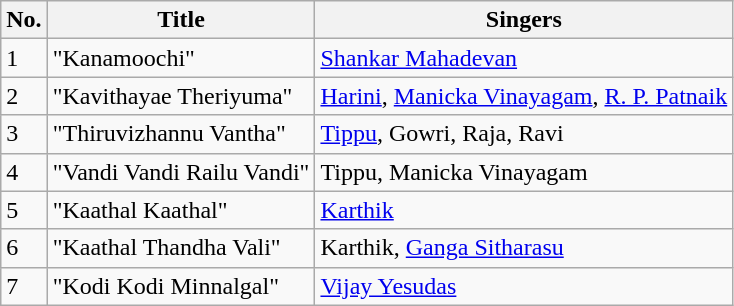<table class="wikitable plainrowheaders">
<tr>
<th>No.</th>
<th>Title</th>
<th>Singers</th>
</tr>
<tr>
<td>1</td>
<td>"Kanamoochi"</td>
<td><a href='#'>Shankar Mahadevan</a></td>
</tr>
<tr>
<td>2</td>
<td>"Kavithayae Theriyuma"</td>
<td><a href='#'>Harini</a>, <a href='#'>Manicka Vinayagam</a>, <a href='#'>R. P. Patnaik</a></td>
</tr>
<tr>
<td>3</td>
<td>"Thiruvizhannu Vantha"</td>
<td><a href='#'>Tippu</a>, Gowri, Raja, Ravi</td>
</tr>
<tr>
<td>4</td>
<td>"Vandi Vandi Railu Vandi"</td>
<td>Tippu, Manicka Vinayagam</td>
</tr>
<tr>
<td>5</td>
<td>"Kaathal Kaathal"</td>
<td><a href='#'>Karthik</a></td>
</tr>
<tr>
<td>6</td>
<td>"Kaathal Thandha Vali"</td>
<td>Karthik, <a href='#'>Ganga Sitharasu</a></td>
</tr>
<tr>
<td>7</td>
<td>"Kodi Kodi Minnalgal"</td>
<td><a href='#'>Vijay Yesudas</a></td>
</tr>
</table>
